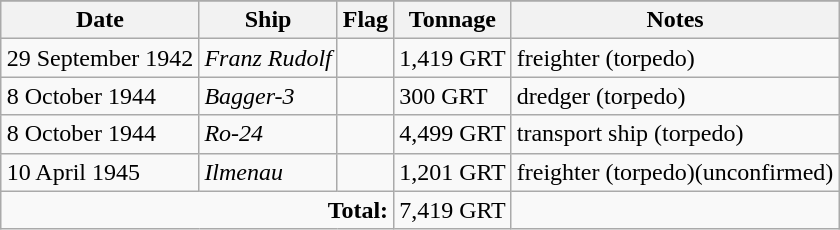<table class="wikitable" style="margin:1em auto;">
<tr>
</tr>
<tr>
<th>Date</th>
<th>Ship</th>
<th>Flag</th>
<th>Tonnage</th>
<th>Notes</th>
</tr>
<tr>
<td>29 September 1942</td>
<td><em>Franz Rudolf</em></td>
<td></td>
<td>1,419 GRT</td>
<td>freighter (torpedo)</td>
</tr>
<tr>
<td>8 October 1944</td>
<td><em>Bagger-3</em></td>
<td></td>
<td>300 GRT</td>
<td>dredger (torpedo)</td>
</tr>
<tr>
<td>8 October 1944</td>
<td><em>Ro-24</em></td>
<td></td>
<td>4,499 GRT</td>
<td>transport ship (torpedo)</td>
</tr>
<tr>
<td>10 April 1945</td>
<td><em>Ilmenau </em></td>
<td></td>
<td>1,201 GRT</td>
<td>freighter (torpedo)(unconfirmed)</td>
</tr>
<tr>
<td colspan="3" style="text-align:right;"><strong>Total:</strong></td>
<td>7,419 GRT</td>
<td></td>
</tr>
</table>
